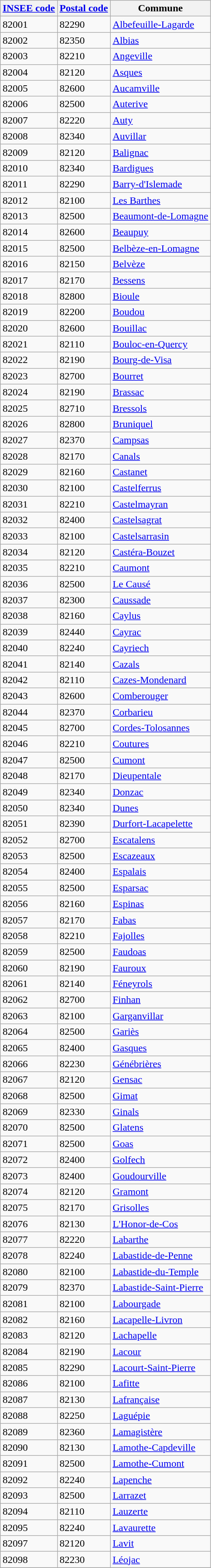<table class="wikitable sortable">
<tr>
<th><a href='#'>INSEE code</a></th>
<th><a href='#'>Postal code</a></th>
<th>Commune</th>
</tr>
<tr>
<td>82001</td>
<td>82290</td>
<td><a href='#'>Albefeuille-Lagarde</a></td>
</tr>
<tr>
<td>82002</td>
<td>82350</td>
<td><a href='#'>Albias</a></td>
</tr>
<tr>
<td>82003</td>
<td>82210</td>
<td><a href='#'>Angeville</a></td>
</tr>
<tr>
<td>82004</td>
<td>82120</td>
<td><a href='#'>Asques</a></td>
</tr>
<tr>
<td>82005</td>
<td>82600</td>
<td><a href='#'>Aucamville</a></td>
</tr>
<tr>
<td>82006</td>
<td>82500</td>
<td><a href='#'>Auterive</a></td>
</tr>
<tr>
<td>82007</td>
<td>82220</td>
<td><a href='#'>Auty</a></td>
</tr>
<tr>
<td>82008</td>
<td>82340</td>
<td><a href='#'>Auvillar</a></td>
</tr>
<tr>
<td>82009</td>
<td>82120</td>
<td><a href='#'>Balignac</a></td>
</tr>
<tr>
<td>82010</td>
<td>82340</td>
<td><a href='#'>Bardigues</a></td>
</tr>
<tr>
<td>82011</td>
<td>82290</td>
<td><a href='#'>Barry-d'Islemade</a></td>
</tr>
<tr>
<td>82012</td>
<td>82100</td>
<td><a href='#'>Les Barthes</a></td>
</tr>
<tr>
<td>82013</td>
<td>82500</td>
<td><a href='#'>Beaumont-de-Lomagne</a></td>
</tr>
<tr>
<td>82014</td>
<td>82600</td>
<td><a href='#'>Beaupuy</a></td>
</tr>
<tr>
<td>82015</td>
<td>82500</td>
<td><a href='#'>Belbèze-en-Lomagne</a></td>
</tr>
<tr>
<td>82016</td>
<td>82150</td>
<td><a href='#'>Belvèze</a></td>
</tr>
<tr>
<td>82017</td>
<td>82170</td>
<td><a href='#'>Bessens</a></td>
</tr>
<tr>
<td>82018</td>
<td>82800</td>
<td><a href='#'>Bioule</a></td>
</tr>
<tr>
<td>82019</td>
<td>82200</td>
<td><a href='#'>Boudou</a></td>
</tr>
<tr>
<td>82020</td>
<td>82600</td>
<td><a href='#'>Bouillac</a></td>
</tr>
<tr>
<td>82021</td>
<td>82110</td>
<td><a href='#'>Bouloc-en-Quercy</a></td>
</tr>
<tr>
<td>82022</td>
<td>82190</td>
<td><a href='#'>Bourg-de-Visa</a></td>
</tr>
<tr>
<td>82023</td>
<td>82700</td>
<td><a href='#'>Bourret</a></td>
</tr>
<tr>
<td>82024</td>
<td>82190</td>
<td><a href='#'>Brassac</a></td>
</tr>
<tr>
<td>82025</td>
<td>82710</td>
<td><a href='#'>Bressols</a></td>
</tr>
<tr>
<td>82026</td>
<td>82800</td>
<td><a href='#'>Bruniquel</a></td>
</tr>
<tr>
<td>82027</td>
<td>82370</td>
<td><a href='#'>Campsas</a></td>
</tr>
<tr>
<td>82028</td>
<td>82170</td>
<td><a href='#'>Canals</a></td>
</tr>
<tr>
<td>82029</td>
<td>82160</td>
<td><a href='#'>Castanet</a></td>
</tr>
<tr>
<td>82030</td>
<td>82100</td>
<td><a href='#'>Castelferrus</a></td>
</tr>
<tr>
<td>82031</td>
<td>82210</td>
<td><a href='#'>Castelmayran</a></td>
</tr>
<tr>
<td>82032</td>
<td>82400</td>
<td><a href='#'>Castelsagrat</a></td>
</tr>
<tr>
<td>82033</td>
<td>82100</td>
<td><a href='#'>Castelsarrasin</a></td>
</tr>
<tr>
<td>82034</td>
<td>82120</td>
<td><a href='#'>Castéra-Bouzet</a></td>
</tr>
<tr>
<td>82035</td>
<td>82210</td>
<td><a href='#'>Caumont</a></td>
</tr>
<tr>
<td>82036</td>
<td>82500</td>
<td><a href='#'>Le Causé</a></td>
</tr>
<tr>
<td>82037</td>
<td>82300</td>
<td><a href='#'>Caussade</a></td>
</tr>
<tr>
<td>82038</td>
<td>82160</td>
<td><a href='#'>Caylus</a></td>
</tr>
<tr>
<td>82039</td>
<td>82440</td>
<td><a href='#'>Cayrac</a></td>
</tr>
<tr>
<td>82040</td>
<td>82240</td>
<td><a href='#'>Cayriech</a></td>
</tr>
<tr>
<td>82041</td>
<td>82140</td>
<td><a href='#'>Cazals</a></td>
</tr>
<tr>
<td>82042</td>
<td>82110</td>
<td><a href='#'>Cazes-Mondenard</a></td>
</tr>
<tr>
<td>82043</td>
<td>82600</td>
<td><a href='#'>Comberouger</a></td>
</tr>
<tr>
<td>82044</td>
<td>82370</td>
<td><a href='#'>Corbarieu</a></td>
</tr>
<tr>
<td>82045</td>
<td>82700</td>
<td><a href='#'>Cordes-Tolosannes</a></td>
</tr>
<tr>
<td>82046</td>
<td>82210</td>
<td><a href='#'>Coutures</a></td>
</tr>
<tr>
<td>82047</td>
<td>82500</td>
<td><a href='#'>Cumont</a></td>
</tr>
<tr>
<td>82048</td>
<td>82170</td>
<td><a href='#'>Dieupentale</a></td>
</tr>
<tr>
<td>82049</td>
<td>82340</td>
<td><a href='#'>Donzac</a></td>
</tr>
<tr>
<td>82050</td>
<td>82340</td>
<td><a href='#'>Dunes</a></td>
</tr>
<tr>
<td>82051</td>
<td>82390</td>
<td><a href='#'>Durfort-Lacapelette</a></td>
</tr>
<tr>
<td>82052</td>
<td>82700</td>
<td><a href='#'>Escatalens</a></td>
</tr>
<tr>
<td>82053</td>
<td>82500</td>
<td><a href='#'>Escazeaux</a></td>
</tr>
<tr>
<td>82054</td>
<td>82400</td>
<td><a href='#'>Espalais</a></td>
</tr>
<tr>
<td>82055</td>
<td>82500</td>
<td><a href='#'>Esparsac</a></td>
</tr>
<tr>
<td>82056</td>
<td>82160</td>
<td><a href='#'>Espinas</a></td>
</tr>
<tr>
<td>82057</td>
<td>82170</td>
<td><a href='#'>Fabas</a></td>
</tr>
<tr>
<td>82058</td>
<td>82210</td>
<td><a href='#'>Fajolles</a></td>
</tr>
<tr>
<td>82059</td>
<td>82500</td>
<td><a href='#'>Faudoas</a></td>
</tr>
<tr>
<td>82060</td>
<td>82190</td>
<td><a href='#'>Fauroux</a></td>
</tr>
<tr>
<td>82061</td>
<td>82140</td>
<td><a href='#'>Féneyrols</a></td>
</tr>
<tr>
<td>82062</td>
<td>82700</td>
<td><a href='#'>Finhan</a></td>
</tr>
<tr>
<td>82063</td>
<td>82100</td>
<td><a href='#'>Garganvillar</a></td>
</tr>
<tr>
<td>82064</td>
<td>82500</td>
<td><a href='#'>Gariès</a></td>
</tr>
<tr>
<td>82065</td>
<td>82400</td>
<td><a href='#'>Gasques</a></td>
</tr>
<tr>
<td>82066</td>
<td>82230</td>
<td><a href='#'>Génébrières</a></td>
</tr>
<tr>
<td>82067</td>
<td>82120</td>
<td><a href='#'>Gensac</a></td>
</tr>
<tr>
<td>82068</td>
<td>82500</td>
<td><a href='#'>Gimat</a></td>
</tr>
<tr>
<td>82069</td>
<td>82330</td>
<td><a href='#'>Ginals</a></td>
</tr>
<tr>
<td>82070</td>
<td>82500</td>
<td><a href='#'>Glatens</a></td>
</tr>
<tr>
<td>82071</td>
<td>82500</td>
<td><a href='#'>Goas</a></td>
</tr>
<tr>
<td>82072</td>
<td>82400</td>
<td><a href='#'>Golfech</a></td>
</tr>
<tr>
<td>82073</td>
<td>82400</td>
<td><a href='#'>Goudourville</a></td>
</tr>
<tr>
<td>82074</td>
<td>82120</td>
<td><a href='#'>Gramont</a></td>
</tr>
<tr>
<td>82075</td>
<td>82170</td>
<td><a href='#'>Grisolles</a></td>
</tr>
<tr>
<td>82076</td>
<td>82130</td>
<td><a href='#'>L'Honor-de-Cos</a></td>
</tr>
<tr>
<td>82077</td>
<td>82220</td>
<td><a href='#'>Labarthe</a></td>
</tr>
<tr>
<td>82078</td>
<td>82240</td>
<td><a href='#'>Labastide-de-Penne</a></td>
</tr>
<tr>
<td>82080</td>
<td>82100</td>
<td><a href='#'>Labastide-du-Temple</a></td>
</tr>
<tr>
<td>82079</td>
<td>82370</td>
<td><a href='#'>Labastide-Saint-Pierre</a></td>
</tr>
<tr>
<td>82081</td>
<td>82100</td>
<td><a href='#'>Labourgade</a></td>
</tr>
<tr>
<td>82082</td>
<td>82160</td>
<td><a href='#'>Lacapelle-Livron</a></td>
</tr>
<tr>
<td>82083</td>
<td>82120</td>
<td><a href='#'>Lachapelle</a></td>
</tr>
<tr>
<td>82084</td>
<td>82190</td>
<td><a href='#'>Lacour</a></td>
</tr>
<tr>
<td>82085</td>
<td>82290</td>
<td><a href='#'>Lacourt-Saint-Pierre</a></td>
</tr>
<tr>
<td>82086</td>
<td>82100</td>
<td><a href='#'>Lafitte</a></td>
</tr>
<tr>
<td>82087</td>
<td>82130</td>
<td><a href='#'>Lafrançaise</a></td>
</tr>
<tr>
<td>82088</td>
<td>82250</td>
<td><a href='#'>Laguépie</a></td>
</tr>
<tr>
<td>82089</td>
<td>82360</td>
<td><a href='#'>Lamagistère</a></td>
</tr>
<tr>
<td>82090</td>
<td>82130</td>
<td><a href='#'>Lamothe-Capdeville</a></td>
</tr>
<tr>
<td>82091</td>
<td>82500</td>
<td><a href='#'>Lamothe-Cumont</a></td>
</tr>
<tr>
<td>82092</td>
<td>82240</td>
<td><a href='#'>Lapenche</a></td>
</tr>
<tr>
<td>82093</td>
<td>82500</td>
<td><a href='#'>Larrazet</a></td>
</tr>
<tr>
<td>82094</td>
<td>82110</td>
<td><a href='#'>Lauzerte</a></td>
</tr>
<tr>
<td>82095</td>
<td>82240</td>
<td><a href='#'>Lavaurette</a></td>
</tr>
<tr>
<td>82097</td>
<td>82120</td>
<td><a href='#'>Lavit</a></td>
</tr>
<tr>
<td>82098</td>
<td>82230</td>
<td><a href='#'>Léojac</a></td>
</tr>
<tr>
</tr>
</table>
